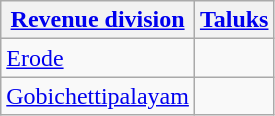<table class="wikitable" style="text-align:left;">
<tr>
<th><a href='#'>Revenue division</a></th>
<th><a href='#'>Taluks</a></th>
</tr>
<tr>
<td><a href='#'>Erode</a></td>
<td></td>
</tr>
<tr>
<td><a href='#'>Gobichettipalayam</a></td>
<td></td>
</tr>
</table>
